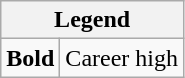<table class="wikitable mw-collapsible">
<tr>
<th colspan="2">Legend</th>
</tr>
<tr>
<td><strong>Bold</strong></td>
<td>Career high</td>
</tr>
</table>
